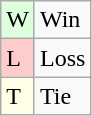<table class="wikitable">
<tr>
<td style="background:#dfd;">W</td>
<td>Win</td>
</tr>
<tr>
<td style="background:#fcc;">L</td>
<td>Loss</td>
</tr>
<tr>
<td style="background:#ffffe6;">T</td>
<td>Tie</td>
</tr>
</table>
